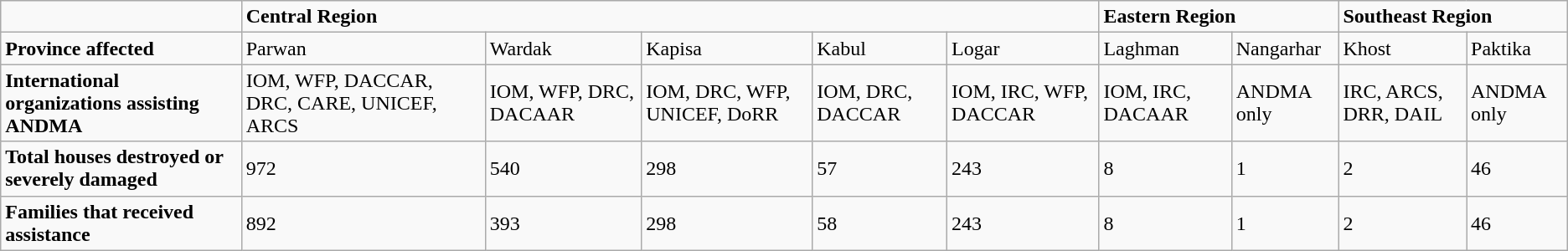<table class="wikitable">
<tr>
<td></td>
<td colspan="5"><strong>Central Region</strong></td>
<td colspan="2"><strong>Eastern Region</strong></td>
<td colspan="2"><strong>Southeast Region</strong></td>
</tr>
<tr>
<td><strong>Province affected</strong></td>
<td>Parwan</td>
<td>Wardak</td>
<td>Kapisa</td>
<td>Kabul</td>
<td>Logar</td>
<td>Laghman</td>
<td>Nangarhar</td>
<td>Khost</td>
<td>Paktika</td>
</tr>
<tr>
<td><strong>International organizations assisting ANDMA</strong></td>
<td>IOM, WFP,  DACCAR, DRC, CARE, UNICEF, ARCS</td>
<td>IOM, WFP, DRC,  DACAAR</td>
<td>IOM, DRC, WFP, UNICEF, DoRR</td>
<td>IOM, DRC, DACCAR</td>
<td>IOM, IRC, WFP, DACCAR</td>
<td>IOM, IRC, DACAAR</td>
<td>ANDMA only</td>
<td>IRC, ARCS, DRR, DAIL</td>
<td>ANDMA only</td>
</tr>
<tr>
<td><strong>Total houses destroyed or severely damaged</strong></td>
<td>972</td>
<td>540</td>
<td>298</td>
<td>57</td>
<td>243</td>
<td>8</td>
<td>1</td>
<td>2</td>
<td>46</td>
</tr>
<tr>
<td><strong>Families that received assistance</strong></td>
<td>892</td>
<td>393</td>
<td>298</td>
<td>58</td>
<td>243</td>
<td>8</td>
<td>1</td>
<td>2</td>
<td>46</td>
</tr>
</table>
